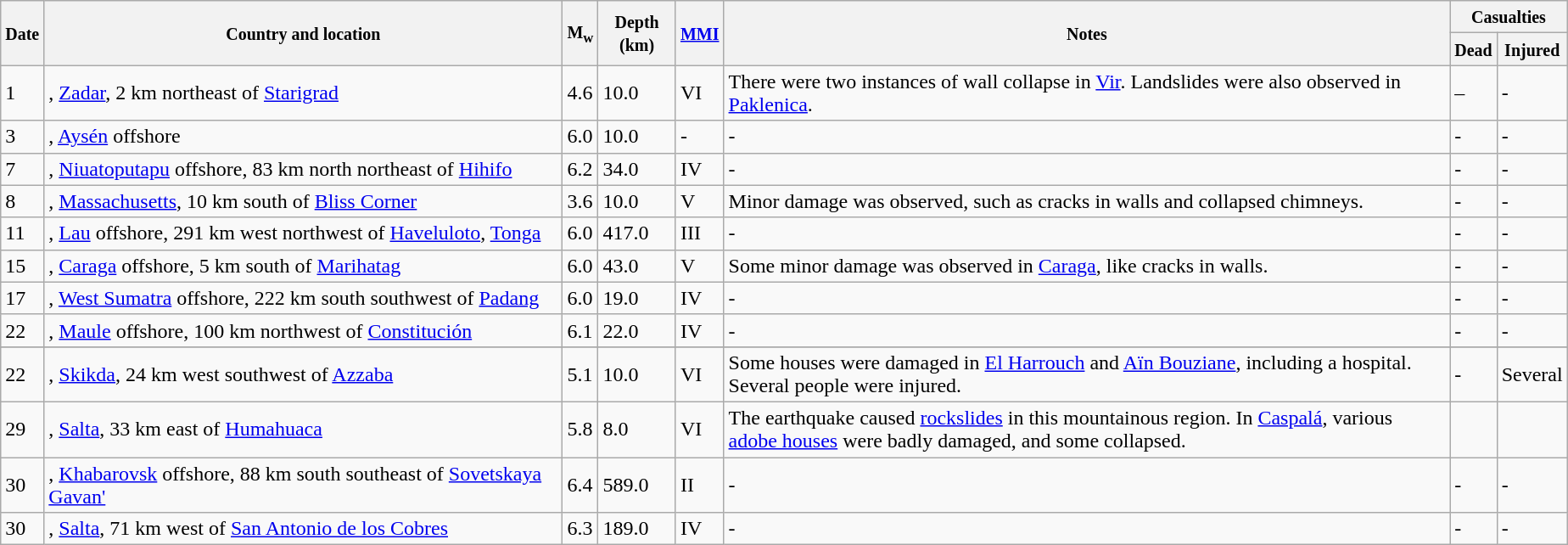<table class="wikitable sortable" style="border:1px black; margin-left:1em;">
<tr>
<th rowspan="2"><small>Date</small></th>
<th rowspan="2" style="width: 400px"><small>Country and location</small></th>
<th rowspan="2"><small>M<sub>w</sub></small></th>
<th rowspan="2"><small>Depth (km)</small></th>
<th rowspan="2"><small><a href='#'>MMI</a></small></th>
<th rowspan="2" class="unsortable"><small>Notes</small></th>
<th colspan="2"><small>Casualties</small></th>
</tr>
<tr>
<th><small>Dead</small></th>
<th><small>Injured</small></th>
</tr>
<tr>
<td>1</td>
<td>, <a href='#'>Zadar</a>, 2 km northeast of <a href='#'>Starigrad</a></td>
<td>4.6</td>
<td>10.0</td>
<td>VI</td>
<td>There were two instances of wall collapse in <a href='#'>Vir</a>. Landslides were also observed in <a href='#'>Paklenica</a>.</td>
<td>–</td>
<td>-</td>
</tr>
<tr>
<td>3</td>
<td>, <a href='#'>Aysén</a> offshore</td>
<td>6.0</td>
<td>10.0</td>
<td>-</td>
<td>-</td>
<td>-</td>
<td>-</td>
</tr>
<tr>
<td>7</td>
<td>, <a href='#'>Niuatoputapu</a> offshore, 83 km north northeast of <a href='#'>Hihifo</a></td>
<td>6.2</td>
<td>34.0</td>
<td>IV</td>
<td>-</td>
<td>-</td>
<td>-</td>
</tr>
<tr>
<td>8</td>
<td>, <a href='#'>Massachusetts</a>, 10 km south of <a href='#'>Bliss Corner</a></td>
<td>3.6</td>
<td>10.0</td>
<td>V</td>
<td>Minor damage was observed, such as cracks in walls and collapsed chimneys.</td>
<td>-</td>
<td>-</td>
</tr>
<tr>
<td>11</td>
<td>, <a href='#'>Lau</a> offshore, 291 km west northwest of <a href='#'>Haveluloto</a>, <a href='#'>Tonga</a></td>
<td>6.0</td>
<td>417.0</td>
<td>III</td>
<td>-</td>
<td>-</td>
<td>-</td>
</tr>
<tr>
<td>15</td>
<td>, <a href='#'>Caraga</a> offshore, 5 km south of <a href='#'>Marihatag</a></td>
<td>6.0</td>
<td>43.0</td>
<td>V</td>
<td>Some minor damage was observed in <a href='#'>Caraga</a>, like cracks in walls.</td>
<td>-</td>
<td>-</td>
</tr>
<tr>
<td>17</td>
<td>, <a href='#'>West Sumatra</a> offshore, 222 km south southwest of <a href='#'>Padang</a></td>
<td>6.0</td>
<td>19.0</td>
<td>IV</td>
<td>-</td>
<td>-</td>
<td>-</td>
</tr>
<tr>
<td>22</td>
<td>, <a href='#'>Maule</a> offshore, 100 km northwest of <a href='#'>Constitución</a></td>
<td>6.1</td>
<td>22.0</td>
<td>IV</td>
<td>-</td>
<td>-</td>
<td>-</td>
</tr>
<tr>
</tr>
<tr>
<td>22</td>
<td>, <a href='#'>Skikda</a>, 24 km west southwest of <a href='#'>Azzaba</a></td>
<td>5.1</td>
<td>10.0</td>
<td>VI</td>
<td>Some houses were damaged in <a href='#'>El Harrouch</a> and <a href='#'>Aïn Bouziane</a>, including a hospital. Several people were injured.</td>
<td>-</td>
<td>Several</td>
</tr>
<tr>
<td>29</td>
<td>, <a href='#'>Salta</a>, 33 km east of <a href='#'>Humahuaca</a></td>
<td>5.8</td>
<td>8.0</td>
<td>VI</td>
<td>The earthquake caused <a href='#'>rockslides</a> in this mountainous region. In <a href='#'>Caspalá</a>, various <a href='#'>adobe houses</a> were badly damaged, and some collapsed.</td>
<td></td>
<td></td>
</tr>
<tr>
<td>30</td>
<td>, <a href='#'>Khabarovsk</a> offshore, 88 km south southeast of <a href='#'>Sovetskaya Gavan'</a></td>
<td>6.4</td>
<td>589.0</td>
<td>II</td>
<td>-</td>
<td>-</td>
<td>-</td>
</tr>
<tr>
<td>30</td>
<td>, <a href='#'>Salta</a>, 71 km west of <a href='#'>San Antonio de los Cobres</a></td>
<td>6.3</td>
<td>189.0</td>
<td>IV</td>
<td>-</td>
<td>-</td>
<td>-</td>
</tr>
</table>
